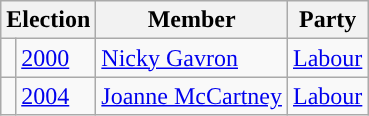<table class="wikitable">
<tr>
<th colspan="2">Election</th>
<th>Member</th>
<th>Party</th>
</tr>
<tr>
<td style="background-color: "></td>
<td><a href='#'>2000</a></td>
<td><a href='#'>Nicky Gavron</a></td>
<td><a href='#'>Labour</a></td>
</tr>
<tr>
<td style="background-color: "></td>
<td><a href='#'>2004</a></td>
<td><a href='#'>Joanne McCartney</a></td>
<td><a href='#'>Labour</a></td>
</tr>
</table>
